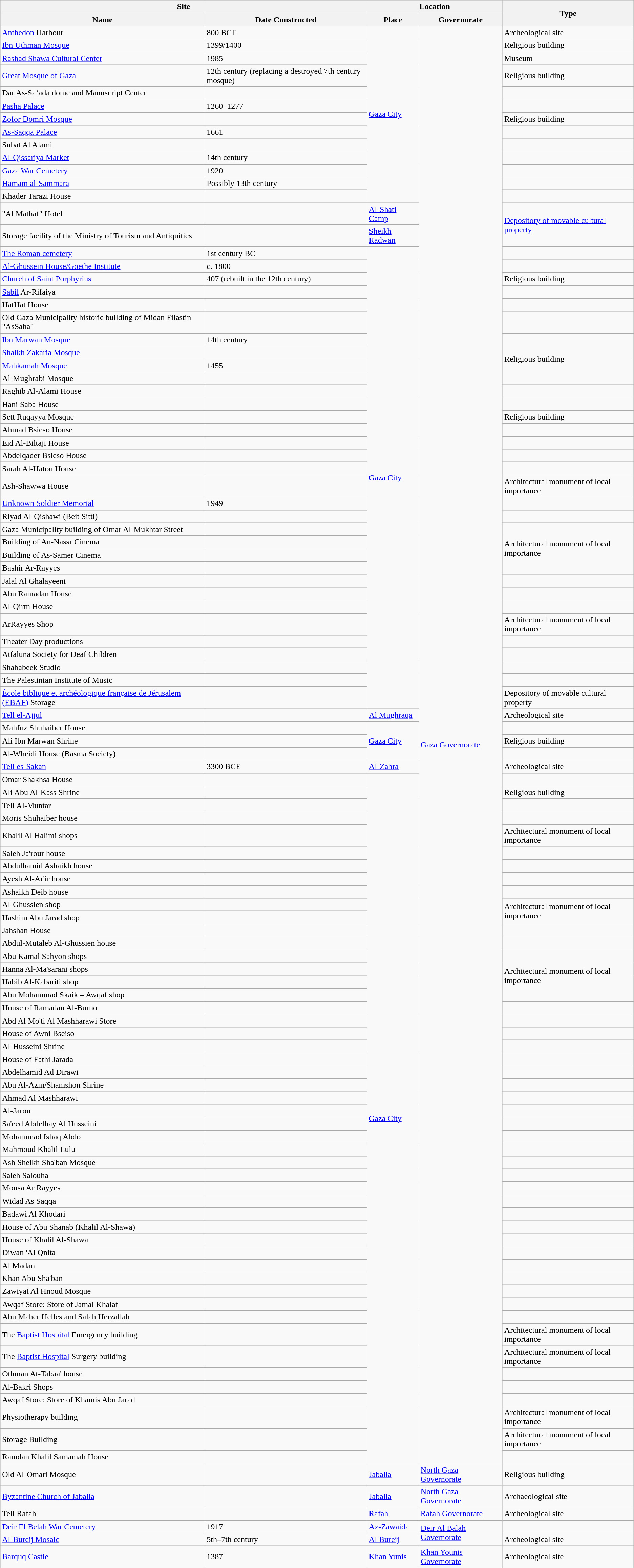<table class="wikitable sortable">
<tr>
<th colspan="2">Site</th>
<th colspan="2">Location</th>
<th rowspan="2">Type</th>
</tr>
<tr>
<th>Name</th>
<th>Date Constructed</th>
<th>Place</th>
<th>Governorate</th>
</tr>
<tr>
<td><a href='#'>Anthedon</a> Harbour</td>
<td>800 BCE</td>
<td rowspan="13"><a href='#'>Gaza City</a></td>
<td rowspan="103"><a href='#'>Gaza Governorate</a></td>
<td>Archeological site</td>
</tr>
<tr>
<td><a href='#'>Ibn Uthman Mosque</a></td>
<td>1399/1400</td>
<td>Religious building</td>
</tr>
<tr>
<td><a href='#'>Rashad Shawa Cultural Center</a></td>
<td>1985</td>
<td>Museum</td>
</tr>
<tr>
<td><a href='#'>Great Mosque of Gaza</a></td>
<td>12th century (replacing a destroyed 7th century mosque)</td>
<td>Religious building</td>
</tr>
<tr>
<td>Dar As-Sa’ada dome and Manuscript Center</td>
<td></td>
<td></td>
</tr>
<tr>
<td><a href='#'>Pasha Palace</a></td>
<td>1260–1277</td>
<td></td>
</tr>
<tr>
<td><a href='#'>Zofor Domri Mosque</a></td>
<td></td>
<td>Religious building</td>
</tr>
<tr>
<td><a href='#'>As-Saqqa Palace</a></td>
<td>1661</td>
<td></td>
</tr>
<tr>
<td>Subat Al Alami</td>
<td></td>
<td></td>
</tr>
<tr>
<td><a href='#'>Al-Qissariya Market</a></td>
<td>14th century</td>
<td></td>
</tr>
<tr>
<td><a href='#'>Gaza War Cemetery</a></td>
<td>1920</td>
<td></td>
</tr>
<tr>
<td><a href='#'>Hamam al-Sammara</a></td>
<td>Possibly 13th century</td>
<td></td>
</tr>
<tr>
<td>Khader Tarazi House</td>
<td></td>
<td></td>
</tr>
<tr>
<td>"Al Mathaf" Hotel</td>
<td></td>
<td><a href='#'>Al-Shati Camp</a></td>
<td rowspan="2"><a href='#'>Depository of movable cultural property</a></td>
</tr>
<tr>
<td>Storage facility of the Ministry of Tourism and Antiquities</td>
<td></td>
<td><a href='#'>Sheikh Radwan</a></td>
</tr>
<tr>
<td><a href='#'>The Roman cemetery</a></td>
<td>1st century BC</td>
<td rowspan="33"><a href='#'>Gaza City</a></td>
<td></td>
</tr>
<tr>
<td><a href='#'>Al-Ghussein House/Goethe Institute</a></td>
<td>c. 1800</td>
<td></td>
</tr>
<tr>
<td><a href='#'>Church of Saint Porphyrius</a></td>
<td>407 (rebuilt in the 12th century)</td>
<td>Religious building</td>
</tr>
<tr>
<td><a href='#'>Sabil</a> Ar-Rifaiya</td>
<td></td>
<td></td>
</tr>
<tr>
<td>HatHat House</td>
<td></td>
<td></td>
</tr>
<tr>
<td>Old Gaza Municipality historic building of Midan Filastin "AsSaha"</td>
<td></td>
<td></td>
</tr>
<tr>
<td><a href='#'>Ibn Marwan Mosque</a></td>
<td>14th century</td>
<td rowspan="4">Religious building</td>
</tr>
<tr>
<td><a href='#'>Shaikh Zakaria Mosque</a></td>
<td></td>
</tr>
<tr>
<td><a href='#'>Mahkamah Mosque</a></td>
<td>1455</td>
</tr>
<tr>
<td>Al-Mughrabi Mosque</td>
<td></td>
</tr>
<tr>
<td>Raghib Al-Alami House</td>
<td></td>
<td></td>
</tr>
<tr>
<td>Hani Saba House</td>
<td></td>
<td></td>
</tr>
<tr>
<td>Sett Ruqayya Mosque</td>
<td></td>
<td>Religious building</td>
</tr>
<tr>
<td>Ahmad Bsieso House</td>
<td></td>
<td></td>
</tr>
<tr>
<td>Eid Al-Biltaji House</td>
<td></td>
<td></td>
</tr>
<tr>
<td>Abdelqader Bsieso House</td>
<td></td>
<td></td>
</tr>
<tr>
<td>Sarah Al-Hatou House</td>
<td></td>
<td></td>
</tr>
<tr>
<td>Ash-Shawwa House</td>
<td></td>
<td>Architectural monument of local importance</td>
</tr>
<tr>
<td><a href='#'>Unknown Soldier Memorial</a></td>
<td>1949</td>
<td></td>
</tr>
<tr>
<td>Riyad Al-Qishawi (Beit Sitti)</td>
<td></td>
<td></td>
</tr>
<tr>
<td>Gaza Municipality building of Omar Al-Mukhtar Street</td>
<td></td>
<td rowspan="4">Architectural monument of local importance</td>
</tr>
<tr>
<td>Building of An-Nassr Cinema</td>
<td></td>
</tr>
<tr>
<td>Building of As-Samer Cinema</td>
<td></td>
</tr>
<tr>
<td>Bashir Ar-Rayyes</td>
<td></td>
</tr>
<tr>
<td>Jalal Al Ghalayeeni</td>
<td></td>
<td></td>
</tr>
<tr>
<td>Abu Ramadan House</td>
<td></td>
<td></td>
</tr>
<tr>
<td>Al-Qirm House</td>
<td></td>
<td></td>
</tr>
<tr>
<td>ArRayyes Shop</td>
<td></td>
<td>Architectural monument of local importance</td>
</tr>
<tr>
<td>Theater Day productions</td>
<td></td>
<td></td>
</tr>
<tr>
<td>Atfaluna Society for Deaf Children</td>
<td></td>
<td></td>
</tr>
<tr>
<td>Shababeek Studio</td>
<td></td>
<td></td>
</tr>
<tr>
<td>The Palestinian Institute of Music</td>
<td></td>
<td></td>
</tr>
<tr>
<td><a href='#'>École biblique et archéologique française de Jérusalem (EBAF)</a> Storage</td>
<td></td>
<td>Depository of movable cultural property</td>
</tr>
<tr>
<td><a href='#'>Tell el-Ajjul</a></td>
<td></td>
<td><a href='#'>Al Mughraqa</a></td>
<td>Archeological site</td>
</tr>
<tr>
<td>Mahfuz Shuhaiber House</td>
<td></td>
<td rowspan="3"><a href='#'>Gaza City</a></td>
<td></td>
</tr>
<tr>
<td>Ali Ibn Marwan Shrine</td>
<td></td>
<td>Religious building</td>
</tr>
<tr>
<td>Al-Wheidi House (Basma Society)</td>
<td></td>
<td></td>
</tr>
<tr>
<td><a href='#'>Tell es-Sakan</a></td>
<td>3300 BCE</td>
<td><a href='#'>Al-Zahra</a></td>
<td>Archeological site</td>
</tr>
<tr>
<td>Omar Shakhsa House</td>
<td></td>
<td rowspan="50"><a href='#'>Gaza City</a></td>
<td></td>
</tr>
<tr>
<td>Ali Abu Al-Kass Shrine</td>
<td></td>
<td>Religious building</td>
</tr>
<tr>
<td>Tell Al-Muntar</td>
<td></td>
<td></td>
</tr>
<tr>
<td>Moris Shuhaiber house</td>
<td></td>
<td></td>
</tr>
<tr>
<td>Khalil Al Halimi shops</td>
<td></td>
<td>Architectural monument of local importance</td>
</tr>
<tr>
<td>Saleh Ja'rour house</td>
<td></td>
<td></td>
</tr>
<tr>
<td>Abdulhamid Ashaikh house</td>
<td></td>
<td></td>
</tr>
<tr>
<td>Ayesh Al-Ar'ir house</td>
<td></td>
<td></td>
</tr>
<tr>
<td>Ashaikh Deib house</td>
<td></td>
<td></td>
</tr>
<tr>
<td>Al-Ghussien shop</td>
<td></td>
<td rowspan="2">Architectural monument of local importance</td>
</tr>
<tr>
<td>Hashim Abu Jarad shop</td>
<td></td>
</tr>
<tr>
<td>Jahshan House</td>
<td></td>
<td></td>
</tr>
<tr>
<td>Abdul-Mutaleb Al-Ghussien house</td>
<td></td>
<td></td>
</tr>
<tr>
<td>Abu Kamal Sahyon shops</td>
<td></td>
<td rowspan="4">Architectural monument of local importance</td>
</tr>
<tr>
<td>Hanna Al-Ma'sarani shops</td>
<td></td>
</tr>
<tr>
<td>Habib Al-Kabariti shop</td>
<td></td>
</tr>
<tr>
<td>Abu Mohammad Skaik – Awqaf shop</td>
<td></td>
</tr>
<tr>
<td>House of Ramadan Al-Burno</td>
<td></td>
<td></td>
</tr>
<tr>
<td>Abd Al Mo'ti Al Mashharawi Store</td>
<td></td>
<td></td>
</tr>
<tr>
<td>House of Awni Bseiso</td>
<td></td>
<td></td>
</tr>
<tr>
<td>Al-Husseini Shrine</td>
<td></td>
<td></td>
</tr>
<tr>
<td>House of Fathi Jarada</td>
<td></td>
<td></td>
</tr>
<tr>
<td>Abdelhamid Ad Dirawi</td>
<td></td>
<td></td>
</tr>
<tr>
<td>Abu Al-Azm/Shamshon Shrine</td>
<td></td>
<td></td>
</tr>
<tr>
<td>Ahmad Al Mashharawi</td>
<td></td>
<td></td>
</tr>
<tr>
<td>Al-Jarou</td>
<td></td>
<td></td>
</tr>
<tr>
<td>Sa'eed Abdelhay Al Husseini</td>
<td></td>
<td></td>
</tr>
<tr>
<td>Mohammad Ishaq Abdo</td>
<td></td>
<td></td>
</tr>
<tr>
<td>Mahmoud Khalil Lulu</td>
<td></td>
<td></td>
</tr>
<tr>
<td>Ash Sheikh Sha'ban Mosque</td>
<td></td>
<td></td>
</tr>
<tr>
<td>Saleh Salouha</td>
<td></td>
<td></td>
</tr>
<tr>
<td>Mousa Ar Rayyes</td>
<td></td>
<td></td>
</tr>
<tr>
<td>Widad As Saqqa</td>
<td></td>
<td></td>
</tr>
<tr>
<td>Badawi Al Khodari</td>
<td></td>
<td></td>
</tr>
<tr>
<td>House of Abu Shanab (Khalil Al-Shawa)</td>
<td></td>
<td></td>
</tr>
<tr>
<td>House of Khalil Al-Shawa</td>
<td></td>
<td></td>
</tr>
<tr>
<td>Diwan 'Al Qnita</td>
<td></td>
<td></td>
</tr>
<tr>
<td>Al Madan</td>
<td></td>
<td></td>
</tr>
<tr>
<td>Khan Abu Sha'ban</td>
<td></td>
<td></td>
</tr>
<tr>
<td>Zawiyat Al Hnoud Mosque</td>
<td></td>
<td></td>
</tr>
<tr>
<td>Awqaf Store: Store of Jamal Khalaf</td>
<td></td>
<td></td>
</tr>
<tr>
<td>Abu Maher Helles and Salah Herzallah</td>
<td></td>
<td></td>
</tr>
<tr>
<td>The <a href='#'>Baptist Hospital</a> Emergency building</td>
<td></td>
<td>Architectural monument of local importance</td>
</tr>
<tr>
<td>The <a href='#'>Baptist Hospital</a> Surgery building</td>
<td></td>
<td>Architectural monument of local importance</td>
</tr>
<tr>
<td>Othman At-Tabaa' house</td>
<td></td>
<td></td>
</tr>
<tr>
<td>Al-Bakri Shops</td>
<td></td>
<td></td>
</tr>
<tr>
<td>Awqaf Store: Store of Khamis Abu Jarad</td>
<td></td>
<td></td>
</tr>
<tr>
<td>Physiotherapy building</td>
<td></td>
<td>Architectural monument of local importance</td>
</tr>
<tr>
<td>Storage Building</td>
<td></td>
<td>Architectural monument of local importance</td>
</tr>
<tr>
<td>Ramdan Khalil Samamah House</td>
<td></td>
<td></td>
</tr>
<tr>
<td>Old Al-Omari Mosque</td>
<td></td>
<td><a href='#'>Jabalia</a></td>
<td><a href='#'>North Gaza Governorate</a></td>
<td>Religious building</td>
</tr>
<tr>
<td><a href='#'>Byzantine Church of Jabalia</a></td>
<td></td>
<td><a href='#'>Jabalia</a></td>
<td><a href='#'>North Gaza Governorate</a></td>
<td>Archaeological site</td>
</tr>
<tr>
<td>Tell Rafah</td>
<td></td>
<td><a href='#'>Rafah</a></td>
<td><a href='#'>Rafah Governorate</a></td>
<td>Archeological site</td>
</tr>
<tr>
<td><a href='#'>Deir El Belah War Cemetery</a></td>
<td>1917</td>
<td><a href='#'>Az-Zawaida</a></td>
<td rowspan="2"><a href='#'>Deir Al Balah Governorate</a></td>
<td></td>
</tr>
<tr>
<td><a href='#'>Al-Bureij Mosaic</a></td>
<td>5th–7th century</td>
<td><a href='#'>Al Bureij</a></td>
<td>Archeological site</td>
</tr>
<tr>
<td><a href='#'>Barquq Castle</a></td>
<td>1387</td>
<td><a href='#'>Khan Yunis</a></td>
<td><a href='#'>Khan Younis Governorate</a></td>
<td>Archeological site</td>
</tr>
</table>
